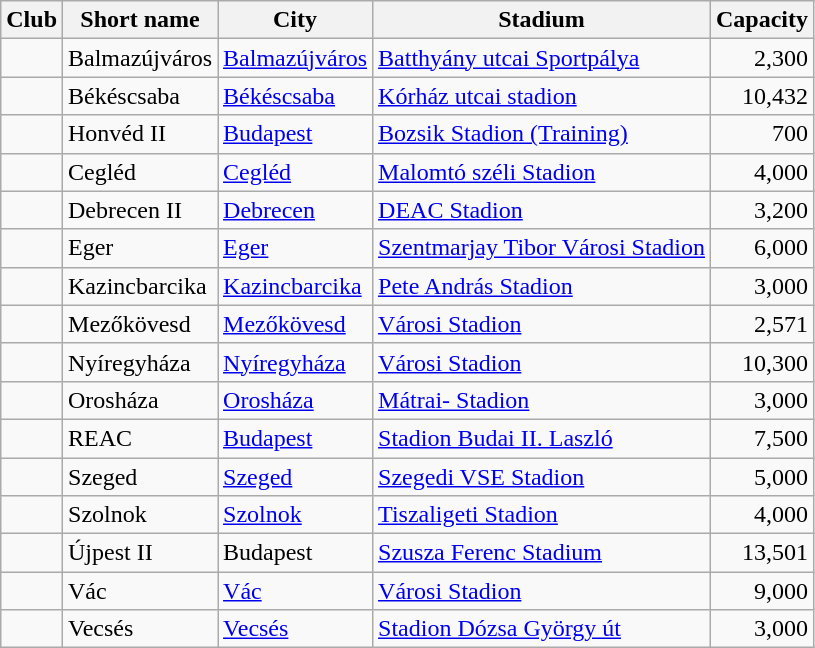<table class="wikitable sortable">
<tr>
<th>Club</th>
<th>Short name</th>
<th>City</th>
<th>Stadium </th>
<th>Capacity</th>
</tr>
<tr>
<td></td>
<td>Balmazújváros</td>
<td><a href='#'>Balmazújváros</a></td>
<td><a href='#'>Batthyány utcai Sportpálya</a></td>
<td align="right">2,300</td>
</tr>
<tr>
<td></td>
<td>Békéscsaba</td>
<td><a href='#'>Békéscsaba</a></td>
<td><a href='#'>Kórház utcai stadion</a></td>
<td align="right">10,432</td>
</tr>
<tr>
<td></td>
<td>Honvéd II</td>
<td><a href='#'>Budapest</a></td>
<td><a href='#'>Bozsik Stadion (Training)</a></td>
<td align="right">700</td>
</tr>
<tr>
<td></td>
<td>Cegléd</td>
<td><a href='#'>Cegléd</a></td>
<td><a href='#'>Malomtó széli Stadion</a></td>
<td align="right">4,000</td>
</tr>
<tr>
<td></td>
<td>Debrecen II</td>
<td><a href='#'>Debrecen</a></td>
<td><a href='#'>DEAC Stadion</a></td>
<td align="right">3,200</td>
</tr>
<tr>
<td></td>
<td>Eger</td>
<td><a href='#'>Eger</a></td>
<td><a href='#'>Szentmarjay Tibor Városi Stadion</a></td>
<td align="right">6,000</td>
</tr>
<tr>
<td></td>
<td>Kazincbarcika</td>
<td><a href='#'>Kazincbarcika</a></td>
<td><a href='#'>Pete András Stadion</a></td>
<td align="right">3,000</td>
</tr>
<tr>
<td></td>
<td>Mezőkövesd</td>
<td><a href='#'>Mezőkövesd</a></td>
<td><a href='#'>Városi Stadion</a></td>
<td align="right">2,571</td>
</tr>
<tr>
<td></td>
<td>Nyíregyháza</td>
<td><a href='#'>Nyíregyháza</a></td>
<td><a href='#'>Városi Stadion</a></td>
<td align="right">10,300</td>
</tr>
<tr>
<td></td>
<td>Orosháza</td>
<td><a href='#'>Orosháza</a></td>
<td><a href='#'>Mátrai- Stadion</a></td>
<td align="right">3,000</td>
</tr>
<tr>
<td></td>
<td>REAC</td>
<td><a href='#'>Budapest</a></td>
<td><a href='#'>Stadion Budai II. Laszló</a></td>
<td align="right">7,500</td>
</tr>
<tr>
<td></td>
<td>Szeged</td>
<td><a href='#'>Szeged</a></td>
<td><a href='#'>Szegedi VSE Stadion</a></td>
<td align="right">5,000</td>
</tr>
<tr>
<td></td>
<td>Szolnok</td>
<td><a href='#'>Szolnok</a></td>
<td><a href='#'>Tiszaligeti Stadion</a></td>
<td align="right">4,000</td>
</tr>
<tr>
<td></td>
<td>Újpest II</td>
<td>Budapest</td>
<td><a href='#'>Szusza Ferenc Stadium</a></td>
<td align="right">13,501</td>
</tr>
<tr>
<td></td>
<td>Vác</td>
<td><a href='#'>Vác</a></td>
<td><a href='#'>Városi Stadion</a></td>
<td align="right">9,000</td>
</tr>
<tr>
<td></td>
<td>Vecsés</td>
<td><a href='#'>Vecsés</a></td>
<td><a href='#'>Stadion Dózsa György út</a></td>
<td align="right">3,000</td>
</tr>
</table>
